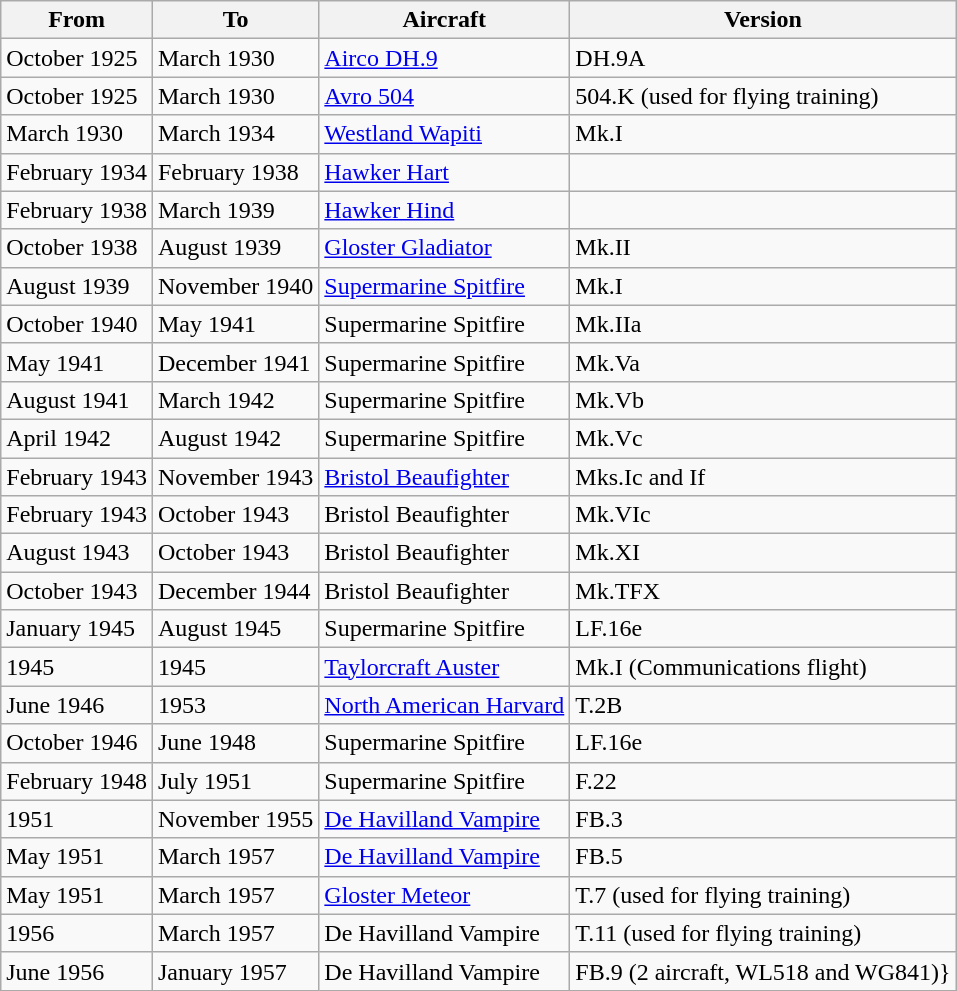<table class="wikitable">
<tr>
<th>From</th>
<th>To</th>
<th>Aircraft</th>
<th>Version</th>
</tr>
<tr>
<td>October 1925</td>
<td>March 1930</td>
<td><a href='#'>Airco DH.9</a></td>
<td>DH.9A</td>
</tr>
<tr>
<td>October 1925</td>
<td>March 1930</td>
<td><a href='#'>Avro 504</a></td>
<td>504.K (used for flying training)</td>
</tr>
<tr>
<td>March 1930</td>
<td>March 1934</td>
<td><a href='#'>Westland Wapiti</a></td>
<td>Mk.I</td>
</tr>
<tr>
<td>February 1934</td>
<td>February 1938</td>
<td><a href='#'>Hawker Hart</a></td>
<td></td>
</tr>
<tr>
<td>February 1938</td>
<td>March 1939</td>
<td><a href='#'>Hawker Hind</a></td>
<td></td>
</tr>
<tr>
<td>October 1938</td>
<td>August 1939</td>
<td><a href='#'>Gloster Gladiator</a></td>
<td>Mk.II</td>
</tr>
<tr>
<td>August 1939</td>
<td>November 1940</td>
<td><a href='#'>Supermarine Spitfire</a></td>
<td>Mk.I</td>
</tr>
<tr>
<td>October 1940</td>
<td>May 1941</td>
<td>Supermarine Spitfire</td>
<td>Mk.IIa</td>
</tr>
<tr>
<td>May 1941</td>
<td>December 1941</td>
<td>Supermarine Spitfire</td>
<td>Mk.Va</td>
</tr>
<tr>
<td>August 1941</td>
<td>March 1942</td>
<td>Supermarine Spitfire</td>
<td>Mk.Vb</td>
</tr>
<tr>
<td>April 1942</td>
<td>August 1942</td>
<td>Supermarine Spitfire</td>
<td>Mk.Vc</td>
</tr>
<tr>
<td>February 1943</td>
<td>November 1943</td>
<td><a href='#'>Bristol Beaufighter</a></td>
<td>Mks.Ic and If</td>
</tr>
<tr>
<td>February 1943</td>
<td>October 1943</td>
<td>Bristol Beaufighter</td>
<td>Mk.VIc</td>
</tr>
<tr>
<td>August 1943</td>
<td>October 1943</td>
<td>Bristol Beaufighter</td>
<td>Mk.XI</td>
</tr>
<tr>
<td>October 1943</td>
<td>December 1944</td>
<td>Bristol Beaufighter</td>
<td>Mk.TFX</td>
</tr>
<tr>
<td>January 1945</td>
<td>August 1945</td>
<td>Supermarine Spitfire</td>
<td>LF.16e</td>
</tr>
<tr>
<td>1945</td>
<td>1945</td>
<td><a href='#'>Taylorcraft Auster</a></td>
<td>Mk.I (Communications flight)</td>
</tr>
<tr>
<td>June 1946</td>
<td>1953</td>
<td><a href='#'>North American Harvard</a></td>
<td>T.2B</td>
</tr>
<tr>
<td>October 1946</td>
<td>June 1948</td>
<td>Supermarine Spitfire</td>
<td>LF.16e</td>
</tr>
<tr>
<td>February 1948</td>
<td>July 1951</td>
<td>Supermarine Spitfire</td>
<td>F.22</td>
</tr>
<tr>
<td>1951</td>
<td>November 1955</td>
<td><a href='#'>De Havilland Vampire</a></td>
<td>FB.3</td>
</tr>
<tr>
<td>May 1951</td>
<td>March 1957</td>
<td><a href='#'>De Havilland Vampire</a></td>
<td>FB.5</td>
</tr>
<tr>
<td>May 1951</td>
<td>March 1957</td>
<td><a href='#'>Gloster Meteor</a></td>
<td>T.7 (used for flying training)</td>
</tr>
<tr>
<td>1956</td>
<td>March 1957</td>
<td>De Havilland Vampire</td>
<td>T.11 (used for flying training)</td>
</tr>
<tr>
<td>June 1956</td>
<td>January 1957</td>
<td>De Havilland Vampire</td>
<td>FB.9 (2 aircraft, WL518 and WG841)}</td>
</tr>
</table>
